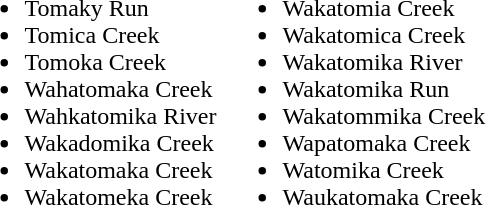<table>
<tr valign=top>
<td><br><ul><li>Tomaky Run</li><li>Tomica Creek</li><li>Tomoka Creek</li><li>Wahatomaka Creek</li><li>Wahkatomika River</li><li>Wakadomika Creek</li><li>Wakatomaka Creek</li><li>Wakatomeka Creek</li></ul></td>
<td><br><ul><li>Wakatomia Creek</li><li>Wakatomica Creek</li><li>Wakatomika River</li><li>Wakatomika Run</li><li>Wakatommika Creek</li><li>Wapatomaka Creek</li><li>Watomika Creek</li><li>Waukatomaka Creek</li></ul></td>
</tr>
</table>
